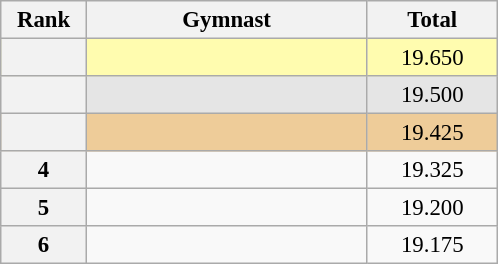<table class="wikitable sortable" style="text-align:center; font-size:95%">
<tr>
<th scope="col" style="width:50px;">Rank</th>
<th scope="col" style="width:180px;">Gymnast</th>
<th scope="col" style="width:80px;">Total</th>
</tr>
<tr style="background:#fffcaf;">
<th scope=row style="text-align:center"></th>
<td style="text-align:left;"></td>
<td>19.650</td>
</tr>
<tr style="background:#e5e5e5;">
<th scope=row style="text-align:center"></th>
<td style="text-align:left;"></td>
<td>19.500</td>
</tr>
<tr style="background:#ec9;">
<th scope=row style="text-align:center"></th>
<td style="text-align:left;"></td>
<td>19.425</td>
</tr>
<tr>
<th scope=row style="text-align:center">4</th>
<td style="text-align:left;"></td>
<td>19.325</td>
</tr>
<tr>
<th scope=row style="text-align:center">5</th>
<td style="text-align:left;"></td>
<td>19.200</td>
</tr>
<tr>
<th scope=row style="text-align:center">6</th>
<td style="text-align:left;"></td>
<td>19.175</td>
</tr>
</table>
